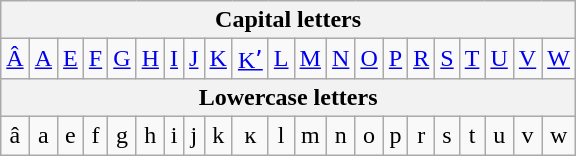<table class="wikitable" style="align: center; border-collapse: collapse; text-align: center;">
<tr>
<th colspan="21">Capital letters</th>
</tr>
<tr>
<td><a href='#'>Â</a></td>
<td><a href='#'>A</a></td>
<td><a href='#'>E</a></td>
<td><a href='#'>F</a></td>
<td><a href='#'>G</a></td>
<td><a href='#'>H</a></td>
<td><a href='#'>I</a></td>
<td><a href='#'>J</a></td>
<td><a href='#'>K</a></td>
<td><a href='#'>Kʼ</a></td>
<td><a href='#'>L</a></td>
<td><a href='#'>M</a></td>
<td><a href='#'>N</a></td>
<td><a href='#'>O</a></td>
<td><a href='#'>P</a></td>
<td><a href='#'>R</a></td>
<td><a href='#'>S</a></td>
<td><a href='#'>T</a></td>
<td><a href='#'>U</a></td>
<td><a href='#'>V</a></td>
<td><a href='#'>W</a></td>
</tr>
<tr>
<th colspan="21">Lowercase letters</th>
</tr>
<tr>
<td>â</td>
<td>a</td>
<td>e</td>
<td>f</td>
<td>g</td>
<td>h</td>
<td>i</td>
<td>j</td>
<td>k</td>
<td>ĸ</td>
<td>l</td>
<td>m</td>
<td>n</td>
<td>o</td>
<td>p</td>
<td>r</td>
<td>s</td>
<td>t</td>
<td>u</td>
<td>v</td>
<td>w</td>
</tr>
</table>
